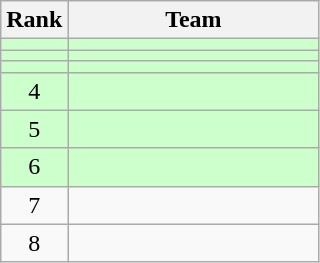<table class=wikitable style="text-align:center;">
<tr>
<th>Rank</th>
<th width=160>Team</th>
</tr>
<tr bgcolor=#ccffcc>
<td></td>
<td align=left></td>
</tr>
<tr bgcolor=#ccffcc>
<td></td>
<td align=left></td>
</tr>
<tr bgcolor=#ccffcc>
<td></td>
<td align=left></td>
</tr>
<tr bgcolor=#ccffcc>
<td>4</td>
<td align=left></td>
</tr>
<tr bgcolor=#ccffcc>
<td>5</td>
<td align=left></td>
</tr>
<tr bgcolor=#ccffcc>
<td>6</td>
<td align=left></td>
</tr>
<tr>
<td>7</td>
<td align=left></td>
</tr>
<tr>
<td>8</td>
<td align=left></td>
</tr>
</table>
